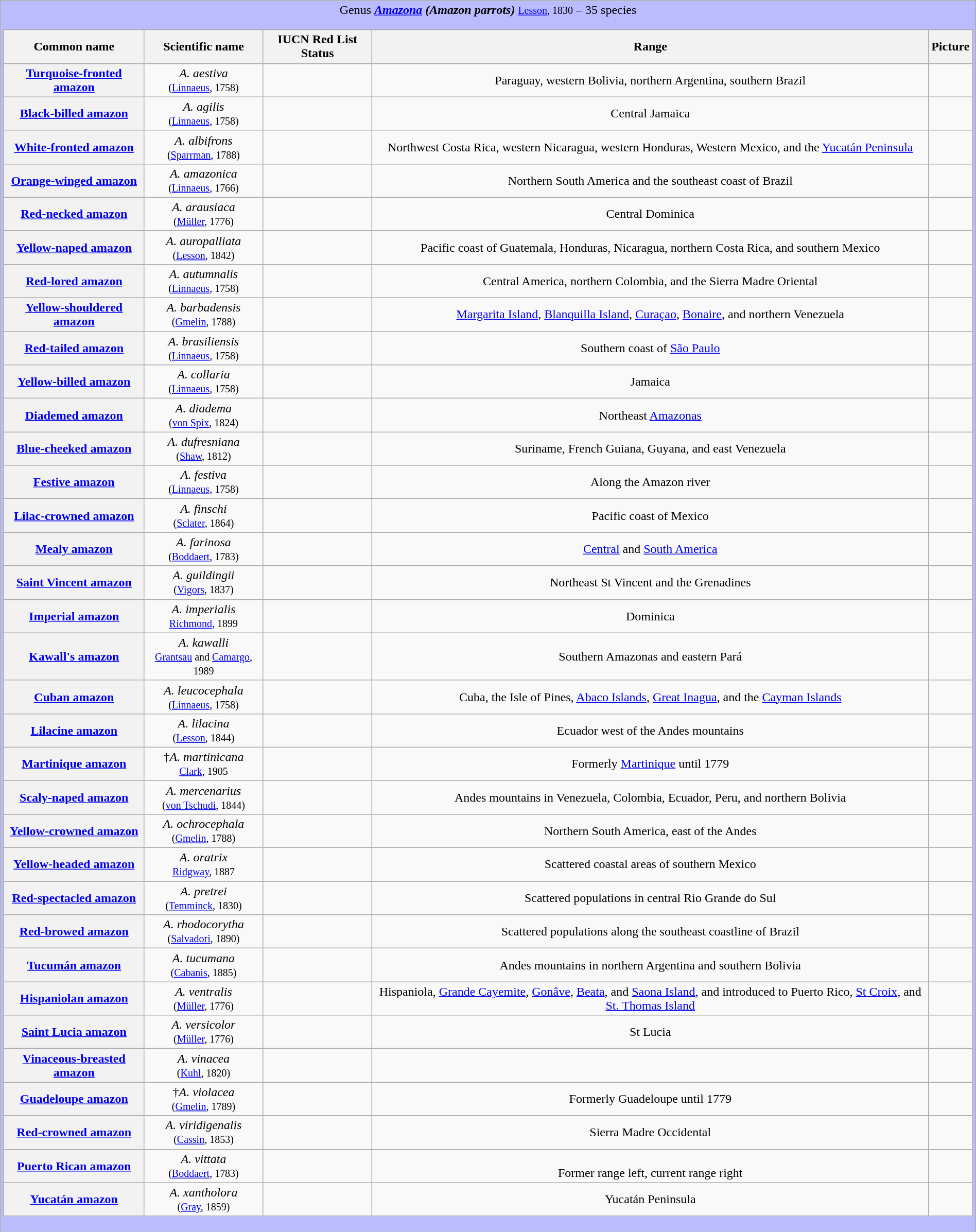<table class="wikitable" style="width:100%;text-align:center">
<tr>
<td colspan="100%" align="center" bgcolor="#BBBBFF">Genus <strong><em><a href='#'>Amazona</a> (Amazon parrots)</em></strong> <small><a href='#'>Lesson</a>, 1830</small> – 35 species<br><table class="wikitable sortable" style="width:100%;text-align:center">
<tr>
<th scope="col">Common name</th>
<th scope="col">Scientific name</th>
<th scope="col">IUCN Red List Status</th>
<th scope="col" class="unsortable">Range</th>
<th scope="col" class="unsortable">Picture</th>
</tr>
<tr>
<th scope="row"><a href='#'>Turquoise-fronted amazon</a></th>
<td><em>A. aestiva</em> <br><small>(<a href='#'>Linnaeus</a>, 1758)</small></td>
<td></td>
<td>Paraguay, western Bolivia, northern Argentina, southern Brazil</td>
<td></td>
</tr>
<tr>
<th scope="row"><a href='#'>Black-billed amazon</a></th>
<td><em>A. agilis</em> <br><small>(<a href='#'>Linnaeus</a>, 1758)</small></td>
<td></td>
<td>Central Jamaica</td>
<td></td>
</tr>
<tr>
<th scope="row"><a href='#'>White-fronted amazon</a></th>
<td><em>A. albifrons</em> <br><small>(<a href='#'>Sparrman</a>, 1788)</small></td>
<td></td>
<td>Northwest Costa Rica, western Nicaragua, western Honduras, Western Mexico, and the <a href='#'>Yucatán Peninsula</a></td>
<td></td>
</tr>
<tr>
<th scope="row"><a href='#'>Orange-winged amazon</a></th>
<td><em>A. amazonica</em> <br><small>(<a href='#'>Linnaeus</a>, 1766)</small></td>
<td></td>
<td>Northern South America and the southeast coast of Brazil</td>
<td></td>
</tr>
<tr>
<th scope="row"><a href='#'>Red-necked amazon</a></th>
<td><em>A. arausiaca</em> <br><small>(<a href='#'>Müller</a>, 1776)</small></td>
<td></td>
<td>Central Dominica</td>
<td></td>
</tr>
<tr>
<th scope="row"><a href='#'>Yellow-naped amazon</a></th>
<td><em>A. auropalliata</em> <br><small>(<a href='#'>Lesson</a>, 1842)</small></td>
<td></td>
<td>Pacific coast of Guatemala, Honduras, Nicaragua, northern Costa Rica, and southern Mexico</td>
<td></td>
</tr>
<tr>
<th scope="row"><a href='#'>Red-lored amazon</a></th>
<td><em>A. autumnalis</em> <br><small>(<a href='#'>Linnaeus</a>, 1758)</small></td>
<td></td>
<td>Central America, northern Colombia, and the Sierra Madre Oriental</td>
<td></td>
</tr>
<tr>
<th scope="row"><a href='#'>Yellow-shouldered amazon</a></th>
<td><em>A. barbadensis</em> <br><small>(<a href='#'>Gmelin</a>, 1788)</small></td>
<td></td>
<td><a href='#'>Margarita Island</a>, <a href='#'>Blanquilla Island</a>, <a href='#'>Curaçao</a>, <a href='#'>Bonaire</a>, and northern Venezuela</td>
<td></td>
</tr>
<tr>
<th scope="row"><a href='#'>Red-tailed amazon</a></th>
<td><em>A. brasiliensis</em> <br><small>(<a href='#'>Linnaeus</a>, 1758)</small></td>
<td></td>
<td>Southern coast of <a href='#'>São Paulo</a></td>
<td></td>
</tr>
<tr>
<th scope="row"><a href='#'>Yellow-billed amazon</a></th>
<td><em>A. collaria</em> <br><small>(<a href='#'>Linnaeus</a>, 1758)</small></td>
<td></td>
<td>Jamaica</td>
<td></td>
</tr>
<tr>
<th scope="row"><a href='#'>Diademed amazon</a></th>
<td><em>A. diadema</em> <br><small>(<a href='#'>von Spix</a>, 1824)</small></td>
<td></td>
<td>Northeast <a href='#'>Amazonas</a></td>
<td></td>
</tr>
<tr>
<th scope="row"><a href='#'>Blue-cheeked amazon</a></th>
<td><em>A. dufresniana</em> <br><small>(<a href='#'>Shaw</a>, 1812)</small></td>
<td></td>
<td>Suriname, French Guiana, Guyana, and east Venezuela</td>
<td></td>
</tr>
<tr>
<th scope="row"><a href='#'>Festive amazon</a></th>
<td><em>A. festiva</em> <br><small>(<a href='#'>Linnaeus</a>, 1758)</small></td>
<td></td>
<td>Along the Amazon river</td>
<td></td>
</tr>
<tr>
<th scope="row"><a href='#'>Lilac-crowned amazon</a></th>
<td><em>A. finschi</em> <br><small>(<a href='#'>Sclater</a>, 1864)</small></td>
<td></td>
<td>Pacific coast of Mexico</td>
<td></td>
</tr>
<tr>
<th scope="row"><a href='#'>Mealy amazon</a></th>
<td><em>A. farinosa</em> <br><small>(<a href='#'>Boddaert</a>, 1783)</small></td>
<td></td>
<td><a href='#'>Central</a> and <a href='#'>South America</a></td>
<td></td>
</tr>
<tr>
<th scope="row"><a href='#'>Saint Vincent amazon</a></th>
<td><em>A. guildingii</em> <br><small>(<a href='#'>Vigors</a>, 1837)</small></td>
<td></td>
<td>Northeast St Vincent and the Grenadines</td>
<td></td>
</tr>
<tr>
<th scope="row"><a href='#'>Imperial amazon</a></th>
<td><em>A. imperialis</em> <br><small><a href='#'>Richmond</a>, 1899</small></td>
<td></td>
<td>Dominica</td>
<td></td>
</tr>
<tr>
<th scope="row"><a href='#'>Kawall's amazon</a></th>
<td><em>A. kawalli</em> <br><small><a href='#'>Grantsau</a> and <a href='#'>Camargo</a>, 1989</small></td>
<td></td>
<td>Southern Amazonas and eastern Pará</td>
<td></td>
</tr>
<tr>
<th scope="row"><a href='#'>Cuban amazon</a></th>
<td><em>A. leucocephala</em> <br><small>(<a href='#'>Linnaeus</a>, 1758)</small></td>
<td></td>
<td>Cuba, the Isle of Pines, <a href='#'>Abaco Islands</a>, <a href='#'>Great Inagua</a>, and the <a href='#'>Cayman Islands</a></td>
<td></td>
</tr>
<tr>
<th scope="row"><a href='#'>Lilacine amazon</a></th>
<td><em>A. lilacina</em> <br><small>(<a href='#'>Lesson</a>, 1844)</small></td>
<td></td>
<td>Ecuador west of the Andes mountains</td>
<td></td>
</tr>
<tr>
<th scope="row"><a href='#'>Martinique amazon</a></th>
<td>†<em>A. martinicana</em> <br><small><a href='#'>Clark</a>, 1905</small></td>
<td></td>
<td>Formerly <a href='#'>Martinique</a> until 1779</td>
<td></td>
</tr>
<tr>
<th scope="row"><a href='#'>Scaly-naped amazon</a></th>
<td><em>A. mercenarius</em> <br><small>(<a href='#'>von Tschudi</a>, 1844)</small></td>
<td></td>
<td>Andes mountains in Venezuela, Colombia, Ecuador, Peru, and northern Bolivia</td>
<td></td>
</tr>
<tr>
<th scope="row"><a href='#'>Yellow-crowned amazon</a></th>
<td><em>A. ochrocephala</em> <br><small>(<a href='#'>Gmelin</a>, 1788)</small></td>
<td></td>
<td>Northern South America, east of the Andes</td>
<td></td>
</tr>
<tr>
<th scope="row"><a href='#'>Yellow-headed amazon</a></th>
<td><em>A. oratrix</em> <br><small><a href='#'>Ridgway</a>, 1887</small></td>
<td></td>
<td>Scattered coastal areas of southern Mexico</td>
<td></td>
</tr>
<tr>
<th scope="row"><a href='#'>Red-spectacled amazon</a></th>
<td><em>A. pretrei</em> <br><small>(<a href='#'>Temminck</a>, 1830)</small></td>
<td></td>
<td>Scattered populations in central Rio Grande do Sul</td>
<td></td>
</tr>
<tr>
<th scope="row"><a href='#'>Red-browed amazon</a></th>
<td><em>A. rhodocorytha</em> <br><small>(<a href='#'>Salvadori</a>, 1890)</small></td>
<td></td>
<td>Scattered populations along the southeast coastline of Brazil</td>
<td></td>
</tr>
<tr>
<th scope="row"><a href='#'>Tucumán amazon</a></th>
<td><em>A. tucumana</em> <br><small>(<a href='#'>Cabanis</a>, 1885)</small></td>
<td></td>
<td>Andes mountains in northern Argentina and southern Bolivia</td>
<td></td>
</tr>
<tr>
<th scope="row"><a href='#'>Hispaniolan amazon</a></th>
<td><em>A. ventralis</em> <br><small>(<a href='#'>Müller</a>, 1776)</small></td>
<td></td>
<td>Hispaniola, <a href='#'>Grande Cayemite</a>, <a href='#'>Gonâve</a>, <a href='#'>Beata</a>, and <a href='#'>Saona Island</a>, and introduced to Puerto Rico, <a href='#'>St Croix</a>, and <a href='#'>St. Thomas Island</a></td>
<td></td>
</tr>
<tr>
<th scope="row"><a href='#'>Saint Lucia amazon</a></th>
<td><em>A. versicolor</em> <br><small>(<a href='#'>Müller</a>, 1776)</small></td>
<td></td>
<td>St Lucia</td>
<td></td>
</tr>
<tr>
<th scope="row"><a href='#'>Vinaceous-breasted amazon</a></th>
<td><em>A. vinacea</em> <br><small>(<a href='#'>Kuhl</a>, 1820)</small></td>
<td></td>
<td></td>
<td></td>
</tr>
<tr>
<th scope="row"><a href='#'>Guadeloupe amazon</a></th>
<td>†<em>A. violacea</em> <br><small>(<a href='#'>Gmelin</a>, 1789)</small></td>
<td></td>
<td>Formerly Guadeloupe until 1779</td>
<td></td>
</tr>
<tr>
<th scope="row"><a href='#'>Red-crowned amazon</a></th>
<td><em>A. viridigenalis</em> <br><small>(<a href='#'>Cassin</a>, 1853)</small></td>
<td></td>
<td>Sierra Madre Occidental</td>
<td></td>
</tr>
<tr>
<th scope="row"><a href='#'>Puerto Rican amazon</a></th>
<td><em>A. vittata</em> <br><small>(<a href='#'>Boddaert</a>, 1783)</small></td>
<td></td>
<td> <br>Former range left, current range right</td>
<td></td>
</tr>
<tr>
<th scope="row"><a href='#'>Yucatán amazon</a></th>
<td><em>A. xantholora</em> <br><small>(<a href='#'>Gray</a>, 1859)</small></td>
<td></td>
<td>Yucatán Peninsula</td>
<td></td>
</tr>
</table>
</td>
</tr>
</table>
